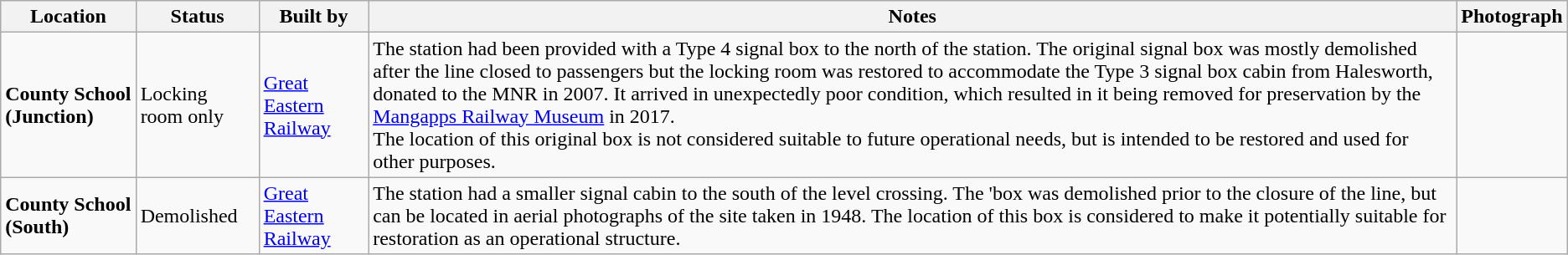<table class="wikitable">
<tr>
<th>Location</th>
<th>Status</th>
<th>Built by</th>
<th>Notes</th>
<th>Photograph</th>
</tr>
<tr>
<td><strong>County School (Junction)</strong></td>
<td>Locking room only</td>
<td><a href='#'>Great Eastern Railway</a></td>
<td>The station had been provided with a Type 4 signal box to the north of the station.  The original signal box was mostly demolished after the line closed to passengers but the locking room was restored to accommodate the Type 3 signal box cabin from Halesworth, donated to the MNR in 2007.  It arrived in unexpectedly poor condition, which resulted in it being removed for preservation by the <a href='#'>Mangapps Railway Museum</a> in 2017.<br>The location of this original box is not considered suitable to future operational needs, but is intended to be restored and used for other purposes.</td>
<td></td>
</tr>
<tr>
<td><strong>County School (South)</strong></td>
<td>Demolished</td>
<td><a href='#'>Great Eastern Railway</a></td>
<td>The station had a smaller signal cabin to the south of the level crossing.  The 'box was demolished prior to the closure of the line, but can be located in aerial photographs of the site taken in 1948.  The location of this box is considered to make it potentially suitable for restoration as an operational structure.</td>
<td></td>
</tr>
</table>
